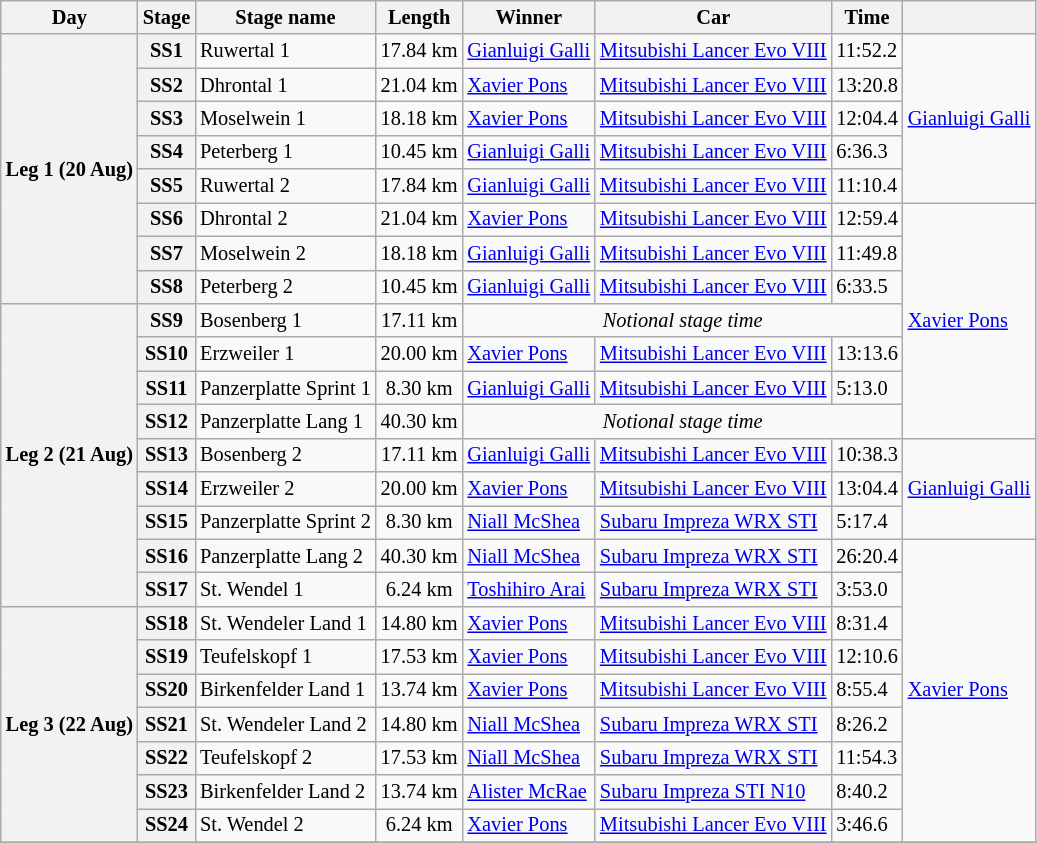<table class="wikitable" style="font-size: 85%;">
<tr>
<th>Day</th>
<th>Stage</th>
<th>Stage name</th>
<th>Length</th>
<th>Winner</th>
<th>Car</th>
<th>Time</th>
<th></th>
</tr>
<tr>
<th rowspan="8">Leg 1 (20 Aug)</th>
<th>SS1</th>
<td>Ruwertal 1</td>
<td align="center">17.84 km</td>
<td> <a href='#'>Gianluigi Galli</a></td>
<td><a href='#'>Mitsubishi Lancer Evo VIII</a></td>
<td>11:52.2</td>
<td rowspan="5"> <a href='#'>Gianluigi Galli</a></td>
</tr>
<tr>
<th>SS2</th>
<td>Dhrontal 1</td>
<td align="center">21.04 km</td>
<td> <a href='#'>Xavier Pons</a></td>
<td><a href='#'>Mitsubishi Lancer Evo VIII</a></td>
<td>13:20.8</td>
</tr>
<tr>
<th>SS3</th>
<td>Moselwein 1</td>
<td align="center">18.18 km</td>
<td> <a href='#'>Xavier Pons</a></td>
<td><a href='#'>Mitsubishi Lancer Evo VIII</a></td>
<td>12:04.4</td>
</tr>
<tr>
<th>SS4</th>
<td>Peterberg 1</td>
<td align="center">10.45 km</td>
<td> <a href='#'>Gianluigi Galli</a></td>
<td><a href='#'>Mitsubishi Lancer Evo VIII</a></td>
<td>6:36.3</td>
</tr>
<tr>
<th>SS5</th>
<td>Ruwertal 2</td>
<td align="center">17.84 km</td>
<td> <a href='#'>Gianluigi Galli</a></td>
<td><a href='#'>Mitsubishi Lancer Evo VIII</a></td>
<td>11:10.4</td>
</tr>
<tr>
<th>SS6</th>
<td>Dhrontal 2</td>
<td align="center">21.04 km</td>
<td> <a href='#'>Xavier Pons</a></td>
<td><a href='#'>Mitsubishi Lancer Evo VIII</a></td>
<td>12:59.4</td>
<td rowspan="7"> <a href='#'>Xavier Pons</a></td>
</tr>
<tr>
<th>SS7</th>
<td>Moselwein 2</td>
<td align="center">18.18 km</td>
<td> <a href='#'>Gianluigi Galli</a></td>
<td><a href='#'>Mitsubishi Lancer Evo VIII</a></td>
<td>11:49.8</td>
</tr>
<tr>
<th>SS8</th>
<td>Peterberg 2</td>
<td align="center">10.45 km</td>
<td> <a href='#'>Gianluigi Galli</a></td>
<td><a href='#'>Mitsubishi Lancer Evo VIII</a></td>
<td>6:33.5</td>
</tr>
<tr>
<th rowspan="9">Leg 2 (21 Aug)</th>
<th>SS9</th>
<td>Bosenberg 1</td>
<td align="center">17.11 km</td>
<td colspan="3" align="center"><em>Notional stage time</em></td>
</tr>
<tr>
<th>SS10</th>
<td>Erzweiler 1</td>
<td align="center">20.00 km</td>
<td> <a href='#'>Xavier Pons</a></td>
<td><a href='#'>Mitsubishi Lancer Evo VIII</a></td>
<td>13:13.6</td>
</tr>
<tr>
<th>SS11</th>
<td>Panzerplatte Sprint 1</td>
<td align="center">8.30 km</td>
<td> <a href='#'>Gianluigi Galli</a></td>
<td><a href='#'>Mitsubishi Lancer Evo VIII</a></td>
<td>5:13.0</td>
</tr>
<tr>
<th>SS12</th>
<td>Panzerplatte Lang 1</td>
<td align="center">40.30 km</td>
<td colspan="3" align="center"><em>Notional stage time</em></td>
</tr>
<tr>
<th>SS13</th>
<td>Bosenberg 2</td>
<td align="center">17.11 km</td>
<td> <a href='#'>Gianluigi Galli</a></td>
<td><a href='#'>Mitsubishi Lancer Evo VIII</a></td>
<td>10:38.3</td>
<td rowspan="3"> <a href='#'>Gianluigi Galli</a></td>
</tr>
<tr>
<th>SS14</th>
<td>Erzweiler 2</td>
<td align="center">20.00 km</td>
<td> <a href='#'>Xavier Pons</a></td>
<td><a href='#'>Mitsubishi Lancer Evo VIII</a></td>
<td>13:04.4</td>
</tr>
<tr>
<th>SS15</th>
<td>Panzerplatte Sprint 2</td>
<td align="center">8.30 km</td>
<td> <a href='#'>Niall McShea</a></td>
<td><a href='#'>Subaru Impreza WRX STI</a></td>
<td>5:17.4</td>
</tr>
<tr>
<th>SS16</th>
<td>Panzerplatte Lang 2</td>
<td align="center">40.30 km</td>
<td> <a href='#'>Niall McShea</a></td>
<td><a href='#'>Subaru Impreza WRX STI</a></td>
<td>26:20.4</td>
<td rowspan="9"> <a href='#'>Xavier Pons</a></td>
</tr>
<tr>
<th>SS17</th>
<td>St. Wendel 1</td>
<td align="center">6.24 km</td>
<td> <a href='#'>Toshihiro Arai</a></td>
<td><a href='#'>Subaru Impreza WRX STI</a></td>
<td>3:53.0</td>
</tr>
<tr>
<th rowspan="7">Leg 3 (22 Aug)</th>
<th>SS18</th>
<td>St. Wendeler Land 1</td>
<td align="center">14.80 km</td>
<td> <a href='#'>Xavier Pons</a></td>
<td><a href='#'>Mitsubishi Lancer Evo VIII</a></td>
<td>8:31.4</td>
</tr>
<tr>
<th>SS19</th>
<td>Teufelskopf 1</td>
<td align="center">17.53 km</td>
<td> <a href='#'>Xavier Pons</a></td>
<td><a href='#'>Mitsubishi Lancer Evo VIII</a></td>
<td>12:10.6</td>
</tr>
<tr>
<th>SS20</th>
<td>Birkenfelder Land 1</td>
<td align="center">13.74 km</td>
<td> <a href='#'>Xavier Pons</a></td>
<td><a href='#'>Mitsubishi Lancer Evo VIII</a></td>
<td>8:55.4</td>
</tr>
<tr>
<th>SS21</th>
<td>St. Wendeler Land 2</td>
<td align="center">14.80 km</td>
<td> <a href='#'>Niall McShea</a></td>
<td><a href='#'>Subaru Impreza WRX STI</a></td>
<td>8:26.2</td>
</tr>
<tr>
<th>SS22</th>
<td>Teufelskopf 2</td>
<td align="center">17.53 km</td>
<td> <a href='#'>Niall McShea</a></td>
<td><a href='#'>Subaru Impreza WRX STI</a></td>
<td>11:54.3</td>
</tr>
<tr>
<th>SS23</th>
<td>Birkenfelder Land 2</td>
<td align="center">13.74 km</td>
<td> <a href='#'>Alister McRae</a></td>
<td><a href='#'>Subaru Impreza STI N10</a></td>
<td>8:40.2</td>
</tr>
<tr>
<th>SS24</th>
<td>St. Wendel 2</td>
<td align="center">6.24 km</td>
<td> <a href='#'>Xavier Pons</a></td>
<td><a href='#'>Mitsubishi Lancer Evo VIII</a></td>
<td>3:46.6</td>
</tr>
<tr>
</tr>
</table>
